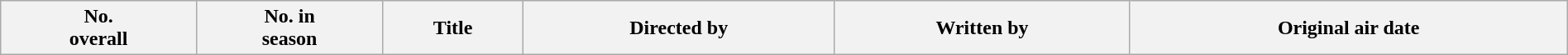<table class="wikitable plainrowheaders" style="width:100%; style="background:#fff;">
<tr>
<th style="background:#;">No.<br>overall</th>
<th style="background:#;">No. in<br>season</th>
<th style="background:#;">Title</th>
<th style="background:#;">Directed by</th>
<th style="background:#;">Written by</th>
<th style="background:#;">Original air date<br>




















</th>
</tr>
</table>
